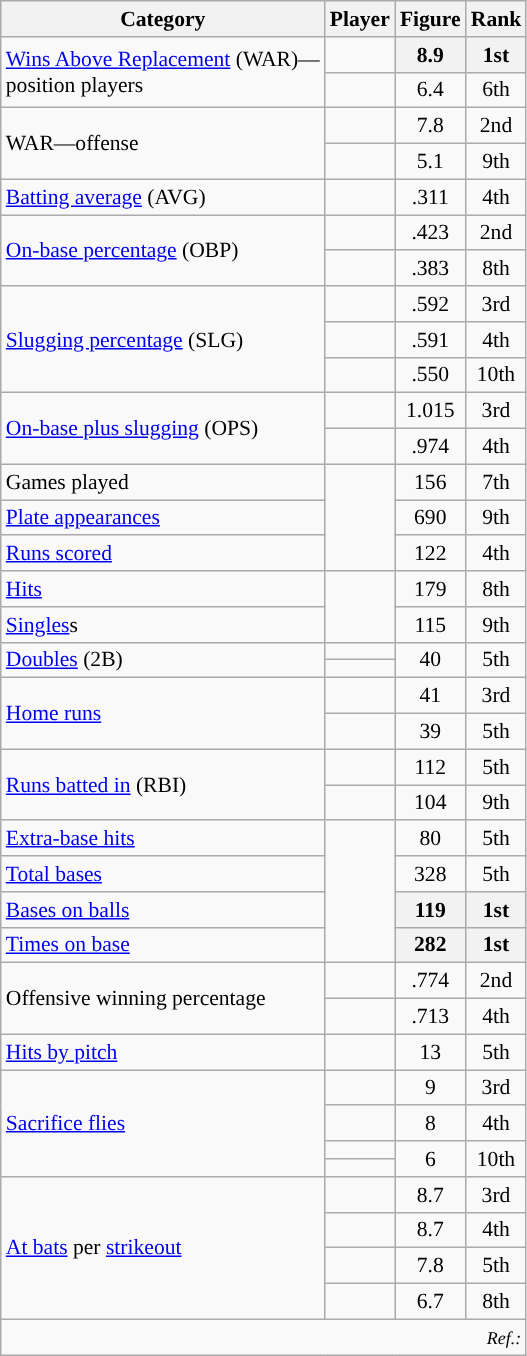<table class="wikitable sortable sticky-header" border="1" style="font-size: 90%">
<tr>
<th>Category</th>
<th>Player</th>
<th>Figure</th>
<th>Rank</th>
</tr>
<tr>
<td rowspan="2"><a href='#'>Wins Above Replacement</a> (WAR)—<br>position players</td>
<td></td>
<th align="center">8.9</th>
<th align="center">1st</th>
</tr>
<tr>
<td></td>
<td align="center">6.4</td>
<td align="center">6th</td>
</tr>
<tr>
<td rowspan="2">WAR—offense</td>
<td></td>
<td align="center">7.8</td>
<td align="center">2nd</td>
</tr>
<tr>
<td></td>
<td align="center">5.1</td>
<td align="center">9th</td>
</tr>
<tr>
<td><a href='#'>Batting average</a> (AVG)</td>
<td></td>
<td align="center">.311</td>
<td align="center">4th</td>
</tr>
<tr>
<td rowspan="2"><a href='#'>On-base percentage</a> (OBP)</td>
<td></td>
<td align="center">.423</td>
<td align="center">2nd</td>
</tr>
<tr>
<td></td>
<td align="center">.383</td>
<td align="center">8th</td>
</tr>
<tr>
<td rowspan="3"><a href='#'>Slugging percentage</a> (SLG)</td>
<td></td>
<td align="center">.592</td>
<td align="center">3rd</td>
</tr>
<tr>
<td></td>
<td align="center">.591</td>
<td align="center">4th</td>
</tr>
<tr>
<td></td>
<td align="center">.550</td>
<td align="center">10th</td>
</tr>
<tr>
<td rowspan="2"><a href='#'>On-base plus slugging</a> (OPS)</td>
<td></td>
<td align="center">1.015</td>
<td align="center">3rd</td>
</tr>
<tr>
<td></td>
<td align="center">.974</td>
<td align="center">4th</td>
</tr>
<tr>
<td>Games played</td>
<td rowspan="3"></td>
<td align="center">156</td>
<td align="center">7th</td>
</tr>
<tr>
<td><a href='#'>Plate appearances</a></td>
<td align="center">690</td>
<td align="center">9th</td>
</tr>
<tr>
<td><a href='#'>Runs scored</a></td>
<td align="center">122</td>
<td align="center">4th</td>
</tr>
<tr>
<td><a href='#'>Hits</a></td>
<td rowspan="2"></td>
<td align="center">179</td>
<td align="center">8th</td>
</tr>
<tr>
<td><a href='#'>Singles</a>s</td>
<td align="center">115</td>
<td align="center">9th</td>
</tr>
<tr>
<td rowspan="2"><a href='#'>Doubles</a> (2B)</td>
<td></td>
<td align="center" rowspan="2">40</td>
<td align="center" rowspan="2">5th</td>
</tr>
<tr>
<td></td>
</tr>
<tr>
<td rowspan="2"><a href='#'>Home runs</a></td>
<td></td>
<td align="center">41</td>
<td align="center">3rd</td>
</tr>
<tr>
<td></td>
<td align="center">39</td>
<td align="center">5th</td>
</tr>
<tr>
<td rowspan="2"><a href='#'>Runs batted in</a> (RBI)</td>
<td></td>
<td align="center">112</td>
<td align="center">5th</td>
</tr>
<tr>
<td></td>
<td align="center">104</td>
<td align="center">9th</td>
</tr>
<tr>
<td><a href='#'>Extra-base hits</a></td>
<td rowspan="4"></td>
<td align="center">80</td>
<td align="center">5th</td>
</tr>
<tr>
<td><a href='#'>Total bases</a></td>
<td align="center">328</td>
<td align="center">5th</td>
</tr>
<tr>
<td><a href='#'>Bases on balls</a></td>
<th align="center">119</th>
<th align="center">1st</th>
</tr>
<tr>
<td><a href='#'>Times on base</a></td>
<th align="center">282</th>
<th align="center">1st</th>
</tr>
<tr>
<td rowspan="2">Offensive winning percentage</td>
<td></td>
<td align="center">.774</td>
<td align="center">2nd</td>
</tr>
<tr>
<td></td>
<td align="center">.713</td>
<td align="center">4th</td>
</tr>
<tr>
<td><a href='#'>Hits by pitch</a></td>
<td></td>
<td align="center">13</td>
<td align="center">5th</td>
</tr>
<tr>
<td rowspan="4"><a href='#'>Sacrifice flies</a></td>
<td></td>
<td align="center">9</td>
<td align="center">3rd</td>
</tr>
<tr>
<td></td>
<td align="center">8</td>
<td align="center">4th</td>
</tr>
<tr>
<td></td>
<td align="center" rowspan="2">6</td>
<td align="center" rowspan="2">10th</td>
</tr>
<tr>
<td></td>
</tr>
<tr>
<td rowspan="4"><a href='#'>At bats</a> per <a href='#'>strikeout</a></td>
<td></td>
<td align="center">8.7</td>
<td align="center">3rd</td>
</tr>
<tr>
<td></td>
<td align="center">8.7</td>
<td align="center">4th</td>
</tr>
<tr>
<td></td>
<td align="center">7.8</td>
<td align="center">5th</td>
</tr>
<tr>
<td></td>
<td align="center">6.7</td>
<td align="center">8th</td>
</tr>
<tr class="sortbottom">
<td colspan="4;" align="right"><small><em>Ref.:</em></small></td>
</tr>
</table>
